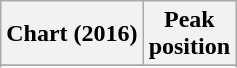<table class="wikitable sortable plainrowheaders">
<tr>
<th>Chart (2016)</th>
<th>Peak<br>position</th>
</tr>
<tr>
</tr>
<tr>
</tr>
<tr>
</tr>
<tr>
</tr>
<tr>
</tr>
</table>
